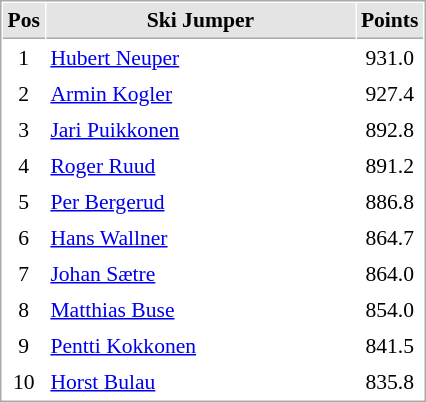<table cellspacing="1" cellpadding="3" style="border:1px solid #AAAAAA;font-size:90%">
<tr bgcolor="#E4E4E4">
<th style="border-bottom:1px solid #AAAAAA" width=10>Pos</th>
<th style="border-bottom:1px solid #AAAAAA" width=200>Ski Jumper</th>
<th style="border-bottom:1px solid #AAAAAA" width=20>Points</th>
</tr>
<tr align="center">
<td>1</td>
<td align="left"> <a href='#'>Hubert Neuper</a></td>
<td>931.0</td>
</tr>
<tr align="center">
<td>2</td>
<td align="left"> <a href='#'>Armin Kogler</a></td>
<td>927.4</td>
</tr>
<tr align="center">
<td>3</td>
<td align="left"> <a href='#'>Jari Puikkonen</a></td>
<td>892.8</td>
</tr>
<tr align="center">
<td>4</td>
<td align="left"> <a href='#'>Roger Ruud</a></td>
<td>891.2</td>
</tr>
<tr align="center">
<td>5</td>
<td align="left"> <a href='#'>Per Bergerud</a></td>
<td>886.8</td>
</tr>
<tr align="center">
<td>6</td>
<td align="left"> <a href='#'>Hans Wallner</a></td>
<td>864.7</td>
</tr>
<tr align="center">
<td>7</td>
<td align="left"> <a href='#'>Johan Sætre</a></td>
<td>864.0</td>
</tr>
<tr align="center">
<td>8</td>
<td align="left"> <a href='#'>Matthias Buse</a></td>
<td>854.0</td>
</tr>
<tr align="center">
<td>9</td>
<td align="left"> <a href='#'>Pentti Kokkonen</a></td>
<td>841.5</td>
</tr>
<tr align="center">
<td>10</td>
<td align="left"> <a href='#'>Horst Bulau</a></td>
<td>835.8</td>
</tr>
</table>
